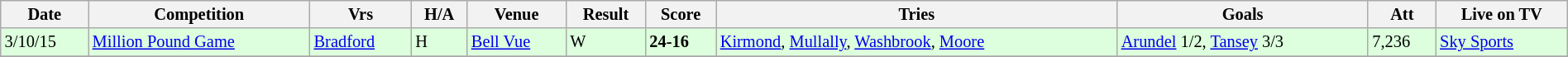<table class="wikitable" style="font-size:85%;" width="100%">
<tr>
<th>Date</th>
<th>Competition</th>
<th>Vrs</th>
<th>H/A</th>
<th>Venue</th>
<th>Result</th>
<th>Score</th>
<th>Tries</th>
<th>Goals</th>
<th>Att</th>
<th>Live on TV</th>
</tr>
<tr style="background:#ddffdd;" width=20 | >
<td>3/10/15</td>
<td><a href='#'>Million Pound Game</a></td>
<td><a href='#'>Bradford</a></td>
<td>H</td>
<td><a href='#'>Bell Vue</a></td>
<td>W</td>
<td><strong>24-16</strong></td>
<td><a href='#'>Kirmond</a>, <a href='#'>Mullally</a>, <a href='#'>Washbrook</a>, <a href='#'>Moore</a></td>
<td><a href='#'>Arundel</a> 1/2, <a href='#'>Tansey</a> 3/3</td>
<td>7,236</td>
<td><a href='#'>Sky Sports</a></td>
</tr>
<tr>
</tr>
</table>
